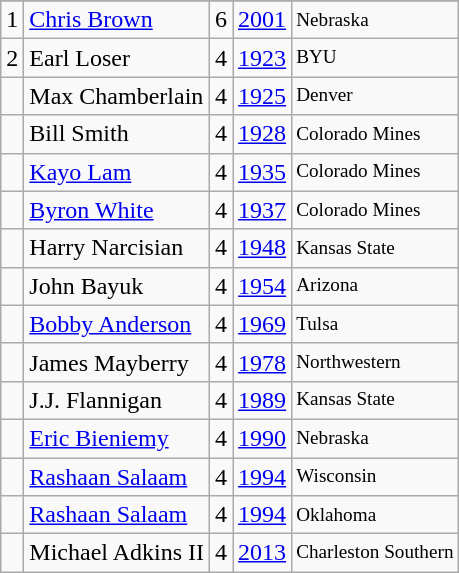<table class="wikitable">
<tr>
</tr>
<tr>
<td>1</td>
<td><a href='#'>Chris Brown</a></td>
<td>6</td>
<td><a href='#'>2001</a></td>
<td style="font-size:80%;">Nebraska</td>
</tr>
<tr>
<td>2</td>
<td>Earl Loser</td>
<td>4</td>
<td><a href='#'>1923</a></td>
<td style="font-size:80%;">BYU</td>
</tr>
<tr>
<td></td>
<td>Max Chamberlain</td>
<td>4</td>
<td><a href='#'>1925</a></td>
<td style="font-size:80%;">Denver</td>
</tr>
<tr>
<td></td>
<td>Bill Smith</td>
<td>4</td>
<td><a href='#'>1928</a></td>
<td style="font-size:80%;">Colorado Mines</td>
</tr>
<tr>
<td></td>
<td><a href='#'>Kayo Lam</a></td>
<td>4</td>
<td><a href='#'>1935</a></td>
<td style="font-size:80%;">Colorado Mines</td>
</tr>
<tr>
<td></td>
<td><a href='#'>Byron White</a></td>
<td>4</td>
<td><a href='#'>1937</a></td>
<td style="font-size:80%;">Colorado Mines</td>
</tr>
<tr>
<td></td>
<td>Harry Narcisian</td>
<td>4</td>
<td><a href='#'>1948</a></td>
<td style="font-size:80%;">Kansas State</td>
</tr>
<tr>
<td></td>
<td>John Bayuk</td>
<td>4</td>
<td><a href='#'>1954</a></td>
<td style="font-size:80%;">Arizona</td>
</tr>
<tr>
<td></td>
<td><a href='#'>Bobby Anderson</a></td>
<td>4</td>
<td><a href='#'>1969</a></td>
<td style="font-size:80%;">Tulsa</td>
</tr>
<tr>
<td></td>
<td>James Mayberry</td>
<td>4</td>
<td><a href='#'>1978</a></td>
<td style="font-size:80%;">Northwestern</td>
</tr>
<tr>
<td></td>
<td>J.J. Flannigan</td>
<td>4</td>
<td><a href='#'>1989</a></td>
<td style="font-size:80%;">Kansas State</td>
</tr>
<tr>
<td></td>
<td><a href='#'>Eric Bieniemy</a></td>
<td>4</td>
<td><a href='#'>1990</a></td>
<td style="font-size:80%;">Nebraska</td>
</tr>
<tr>
<td></td>
<td><a href='#'>Rashaan Salaam</a></td>
<td>4</td>
<td><a href='#'>1994</a></td>
<td style="font-size:80%;">Wisconsin</td>
</tr>
<tr>
<td></td>
<td><a href='#'>Rashaan Salaam</a></td>
<td>4</td>
<td><a href='#'>1994</a></td>
<td style="font-size:80%;">Oklahoma</td>
</tr>
<tr>
<td></td>
<td>Michael Adkins II</td>
<td>4</td>
<td><a href='#'>2013</a></td>
<td style="font-size:80%;">Charleston Southern</td>
</tr>
</table>
